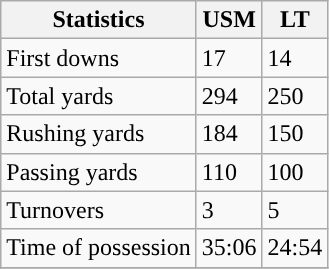<table class="wikitable" style="float: left;">
<tr>
<th>Statistics</th>
<th>USM</th>
<th>LT</th>
</tr>
<tr>
<td>First downs</td>
<td>17</td>
<td>14</td>
</tr>
<tr>
<td>Total yards</td>
<td>294</td>
<td>250</td>
</tr>
<tr>
<td>Rushing yards</td>
<td>184</td>
<td>150</td>
</tr>
<tr>
<td>Passing yards</td>
<td>110</td>
<td>100</td>
</tr>
<tr>
<td>Turnovers</td>
<td>3</td>
<td>5</td>
</tr>
<tr>
<td>Time of possession</td>
<td>35:06</td>
<td>24:54</td>
</tr>
<tr>
</tr>
</table>
